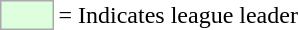<table>
<tr>
<td style="background:#DDFFDD; border:1px solid #aaa; width:2em;"></td>
<td>= Indicates league leader</td>
</tr>
</table>
